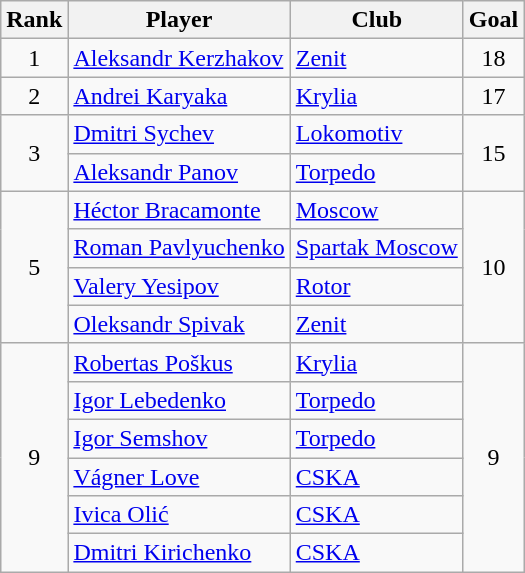<table class="wikitable" style="text-align: center;">
<tr>
<th>Rank</th>
<th>Player</th>
<th>Club</th>
<th>Goal</th>
</tr>
<tr>
<td rowspan="1">1</td>
<td style="text-align: left;"> <a href='#'>Aleksandr Kerzhakov</a></td>
<td style="text-align: left;"><a href='#'>Zenit</a></td>
<td rowspan="1">18</td>
</tr>
<tr>
<td rowspan="1">2</td>
<td style="text-align: left;"> <a href='#'>Andrei Karyaka</a></td>
<td style="text-align: left;"><a href='#'>Krylia</a></td>
<td rowspan="1">17</td>
</tr>
<tr>
<td rowspan="2">3</td>
<td style="text-align: left;"> <a href='#'>Dmitri Sychev</a></td>
<td style="text-align: left;"><a href='#'>Lokomotiv</a></td>
<td rowspan="2">15</td>
</tr>
<tr>
<td style="text-align: left;"> <a href='#'>Aleksandr Panov</a></td>
<td style="text-align: left;"><a href='#'>Torpedo</a></td>
</tr>
<tr>
<td rowspan="4">5</td>
<td style="text-align: left;"> <a href='#'>Héctor Bracamonte</a></td>
<td style="text-align: left;"><a href='#'>Moscow</a></td>
<td rowspan="4">10</td>
</tr>
<tr>
<td style="text-align: left;"> <a href='#'>Roman Pavlyuchenko</a></td>
<td style="text-align: left;"><a href='#'>Spartak Moscow</a></td>
</tr>
<tr>
<td style="text-align: left;"> <a href='#'>Valery Yesipov</a></td>
<td style="text-align: left;"><a href='#'>Rotor</a></td>
</tr>
<tr>
<td style="text-align: left;"> <a href='#'>Oleksandr Spivak</a></td>
<td style="text-align: left;"><a href='#'>Zenit</a></td>
</tr>
<tr>
<td rowspan="6">9</td>
<td style="text-align: left;"> <a href='#'>Robertas Poškus</a></td>
<td style="text-align: left;"><a href='#'>Krylia</a></td>
<td rowspan="6">9</td>
</tr>
<tr>
<td style="text-align: left;"> <a href='#'>Igor Lebedenko</a></td>
<td style="text-align: left;"><a href='#'>Torpedo</a></td>
</tr>
<tr>
<td style="text-align: left;"> <a href='#'>Igor Semshov</a></td>
<td style="text-align: left;"><a href='#'>Torpedo</a></td>
</tr>
<tr>
<td style="text-align: left;"> <a href='#'>Vágner Love</a></td>
<td style="text-align: left;"><a href='#'>CSKA</a></td>
</tr>
<tr>
<td style="text-align: left;"> <a href='#'>Ivica Olić</a></td>
<td style="text-align: left;"><a href='#'>CSKA</a></td>
</tr>
<tr>
<td style="text-align: left;"> <a href='#'>Dmitri Kirichenko</a></td>
<td style="text-align: left;"><a href='#'>CSKA</a></td>
</tr>
</table>
